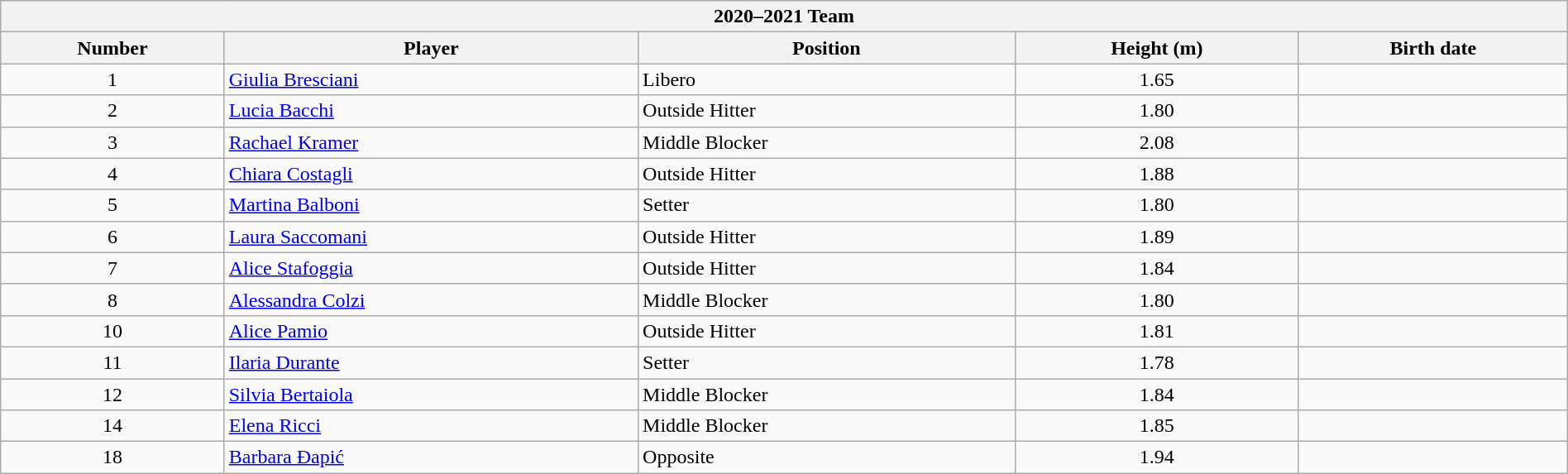<table class="wikitable collapsible collapsed" style="width:100%;">
<tr>
<th colspan=5><strong>2020–2021 Team</strong></th>
</tr>
<tr>
<th>Number</th>
<th>Player</th>
<th>Position</th>
<th>Height (m)</th>
<th>Birth date</th>
</tr>
<tr>
<td align=center>1</td>
<td> <a href='#'>Giulia Bresciani</a></td>
<td>Libero</td>
<td align=center>1.65</td>
<td></td>
</tr>
<tr>
<td align=center>2</td>
<td> <a href='#'>Lucia Bacchi</a></td>
<td>Outside Hitter</td>
<td align=center>1.80</td>
<td></td>
</tr>
<tr>
<td align=center>3</td>
<td> <a href='#'>Rachael Kramer</a></td>
<td>Middle Blocker</td>
<td align=center>2.08</td>
<td></td>
</tr>
<tr>
<td align=center>4</td>
<td> <a href='#'>Chiara Costagli</a></td>
<td>Outside Hitter</td>
<td align=center>1.88</td>
<td></td>
</tr>
<tr>
<td align=center>5</td>
<td> <a href='#'>Martina Balboni</a></td>
<td>Setter</td>
<td align=center>1.80</td>
<td></td>
</tr>
<tr>
<td align=center>6</td>
<td> <a href='#'>Laura Saccomani</a></td>
<td>Outside Hitter</td>
<td align=center>1.89</td>
<td></td>
</tr>
<tr>
<td align=center>7</td>
<td> <a href='#'>Alice Stafoggia</a></td>
<td>Outside Hitter</td>
<td align=center>1.84</td>
<td></td>
</tr>
<tr>
<td align=center>8</td>
<td> <a href='#'>Alessandra Colzi</a></td>
<td>Middle Blocker</td>
<td align=center>1.80</td>
<td></td>
</tr>
<tr>
<td align=center>10</td>
<td> <a href='#'>Alice Pamio</a></td>
<td>Outside Hitter</td>
<td align=center>1.81</td>
<td></td>
</tr>
<tr>
<td align=center>11</td>
<td> <a href='#'>Ilaria Durante</a></td>
<td>Setter</td>
<td align=center>1.78</td>
<td></td>
</tr>
<tr>
<td align=center>12</td>
<td> <a href='#'>Silvia Bertaiola</a></td>
<td>Middle Blocker</td>
<td align=center>1.84</td>
<td></td>
</tr>
<tr>
<td align=center>14</td>
<td> <a href='#'>Elena Ricci</a></td>
<td>Middle Blocker</td>
<td align=center>1.85</td>
<td></td>
</tr>
<tr>
<td align=center>18</td>
<td> <a href='#'>Barbara Đapić</a></td>
<td>Opposite</td>
<td align=center>1.94</td>
<td></td>
</tr>
</table>
